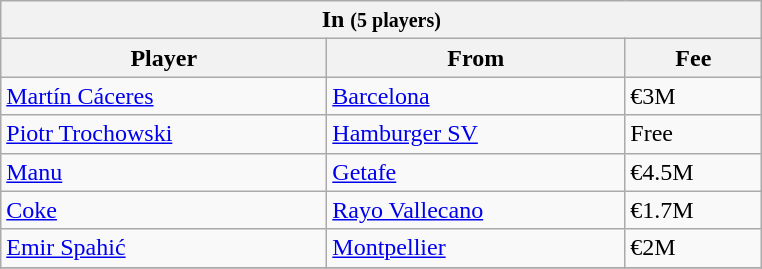<table class="wikitable collapsible collapsed">
<tr>
<th colspan="3" width="500"> <strong>In</strong> <small>(5 players)</small></th>
</tr>
<tr>
<th>Player</th>
<th>From</th>
<th>Fee</th>
</tr>
<tr>
<td> <a href='#'>Martín Cáceres</a></td>
<td> <a href='#'>Barcelona</a></td>
<td>€3M</td>
</tr>
<tr>
<td> <a href='#'>Piotr Trochowski</a></td>
<td> <a href='#'>Hamburger SV</a></td>
<td>Free</td>
</tr>
<tr>
<td> <a href='#'>Manu</a></td>
<td> <a href='#'>Getafe</a></td>
<td>€4.5M</td>
</tr>
<tr>
<td> <a href='#'>Coke</a></td>
<td> <a href='#'>Rayo Vallecano</a></td>
<td>€1.7M</td>
</tr>
<tr>
<td> <a href='#'>Emir Spahić</a></td>
<td> <a href='#'>Montpellier</a></td>
<td>€2M</td>
</tr>
<tr>
</tr>
</table>
